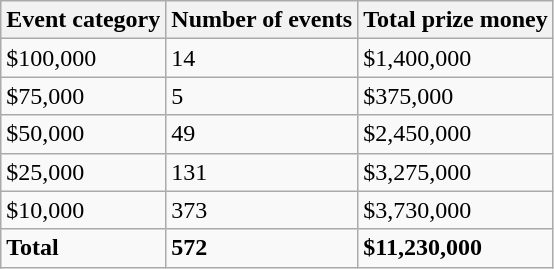<table class="wikitable">
<tr>
<th>Event category</th>
<th>Number of events</th>
<th>Total prize money</th>
</tr>
<tr>
<td>$100,000</td>
<td>14</td>
<td>$1,400,000</td>
</tr>
<tr>
<td>$75,000</td>
<td>5</td>
<td>$375,000</td>
</tr>
<tr>
<td>$50,000</td>
<td>49</td>
<td>$2,450,000</td>
</tr>
<tr>
<td>$25,000</td>
<td>131</td>
<td>$3,275,000</td>
</tr>
<tr>
<td>$10,000</td>
<td>373</td>
<td>$3,730,000</td>
</tr>
<tr>
<td><strong>Total</strong></td>
<td><strong>572</strong></td>
<td><strong>$11,230,000</strong></td>
</tr>
</table>
